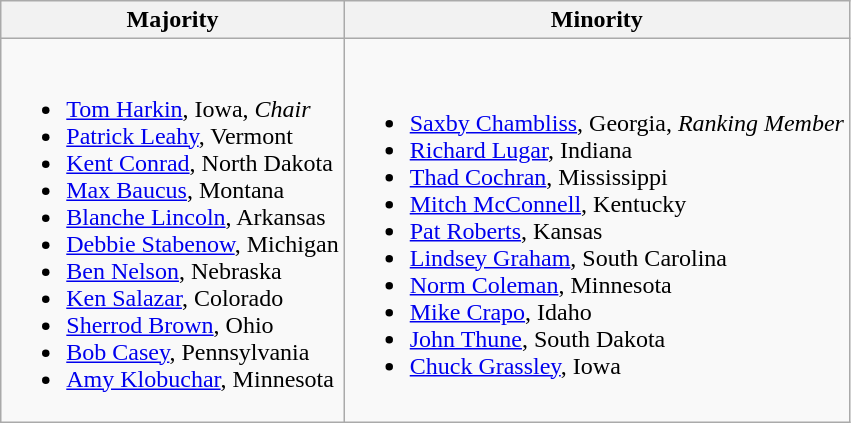<table class="wikitable">
<tr>
<th>Majority</th>
<th>Minority</th>
</tr>
<tr>
<td><br><ul><li><a href='#'>Tom Harkin</a>, Iowa, <em>Chair</em></li><li><a href='#'>Patrick Leahy</a>, Vermont</li><li><a href='#'>Kent Conrad</a>, North Dakota</li><li><a href='#'>Max Baucus</a>, Montana</li><li><a href='#'>Blanche Lincoln</a>, Arkansas</li><li><a href='#'>Debbie Stabenow</a>, Michigan</li><li><a href='#'>Ben Nelson</a>, Nebraska</li><li><a href='#'>Ken Salazar</a>, Colorado</li><li><a href='#'>Sherrod Brown</a>, Ohio</li><li><a href='#'>Bob Casey</a>, Pennsylvania</li><li><a href='#'>Amy Klobuchar</a>, Minnesota</li></ul></td>
<td><br><ul><li><a href='#'>Saxby Chambliss</a>, Georgia, <em>Ranking Member</em></li><li><a href='#'>Richard Lugar</a>, Indiana</li><li><a href='#'>Thad Cochran</a>, Mississippi</li><li><a href='#'>Mitch McConnell</a>, Kentucky</li><li><a href='#'>Pat Roberts</a>, Kansas</li><li><a href='#'>Lindsey Graham</a>, South Carolina</li><li><a href='#'>Norm Coleman</a>, Minnesota</li><li><a href='#'>Mike Crapo</a>, Idaho</li><li><a href='#'>John Thune</a>, South Dakota</li><li><a href='#'>Chuck Grassley</a>, Iowa</li></ul></td>
</tr>
</table>
